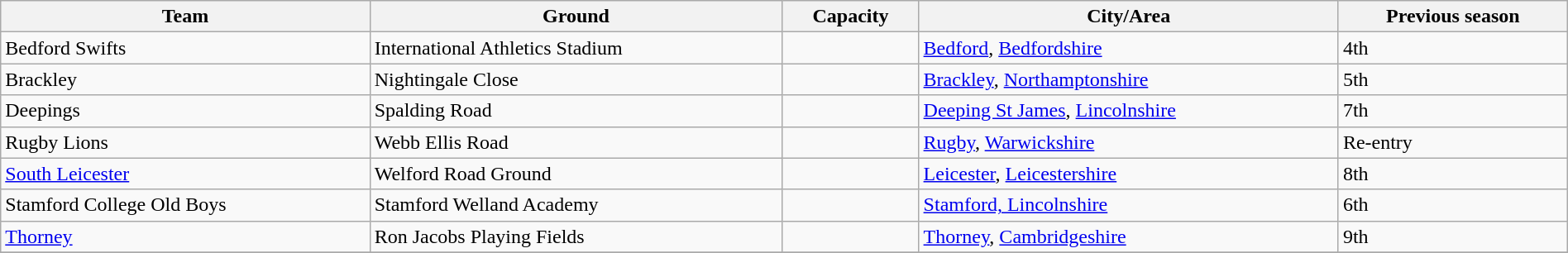<table class="wikitable sortable" width=100%>
<tr>
<th>Team</th>
<th>Ground</th>
<th>Capacity</th>
<th>City/Area</th>
<th>Previous season</th>
</tr>
<tr>
<td>Bedford Swifts</td>
<td>International Athletics Stadium</td>
<td></td>
<td><a href='#'>Bedford</a>, <a href='#'>Bedfordshire</a></td>
<td>4th</td>
</tr>
<tr>
<td>Brackley</td>
<td>Nightingale Close</td>
<td></td>
<td><a href='#'>Brackley</a>, <a href='#'>Northamptonshire</a></td>
<td>5th</td>
</tr>
<tr>
<td>Deepings</td>
<td>Spalding Road</td>
<td></td>
<td><a href='#'>Deeping St James</a>, <a href='#'>Lincolnshire</a></td>
<td>7th</td>
</tr>
<tr>
<td>Rugby Lions</td>
<td>Webb Ellis Road</td>
<td></td>
<td><a href='#'>Rugby</a>, <a href='#'>Warwickshire</a></td>
<td>Re-entry</td>
</tr>
<tr>
<td><a href='#'>South Leicester</a></td>
<td>Welford Road Ground</td>
<td></td>
<td><a href='#'>Leicester</a>, <a href='#'>Leicestershire</a></td>
<td>8th</td>
</tr>
<tr>
<td>Stamford College Old Boys</td>
<td>Stamford Welland Academy</td>
<td></td>
<td><a href='#'>Stamford, Lincolnshire</a></td>
<td>6th</td>
</tr>
<tr>
<td><a href='#'>Thorney</a></td>
<td>Ron Jacobs Playing Fields</td>
<td></td>
<td><a href='#'>Thorney</a>, <a href='#'>Cambridgeshire</a></td>
<td>9th</td>
</tr>
<tr>
</tr>
</table>
